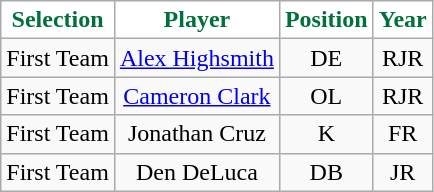<table class="wikitable sortable sortable" style="text-align: center">
<tr align=center>
<th style="background: white; color: #00703C">Selection</th>
<th style="background: white; color: #00703C">Player</th>
<th style="background: white; color: #00703C">Position</th>
<th style="background: white; color: #00703C">Year</th>
</tr>
<tr>
<td>First Team</td>
<td><a href='#'>Alex Highsmith</a></td>
<td>DE</td>
<td>RJR</td>
</tr>
<tr>
<td>First Team</td>
<td><a href='#'>Cameron Clark</a></td>
<td>OL</td>
<td>RJR</td>
</tr>
<tr>
<td>First Team</td>
<td>Jonathan Cruz</td>
<td>K</td>
<td>FR</td>
</tr>
<tr>
<td>First Team</td>
<td>Den DeLuca</td>
<td>DB</td>
<td>JR</td>
</tr>
</table>
